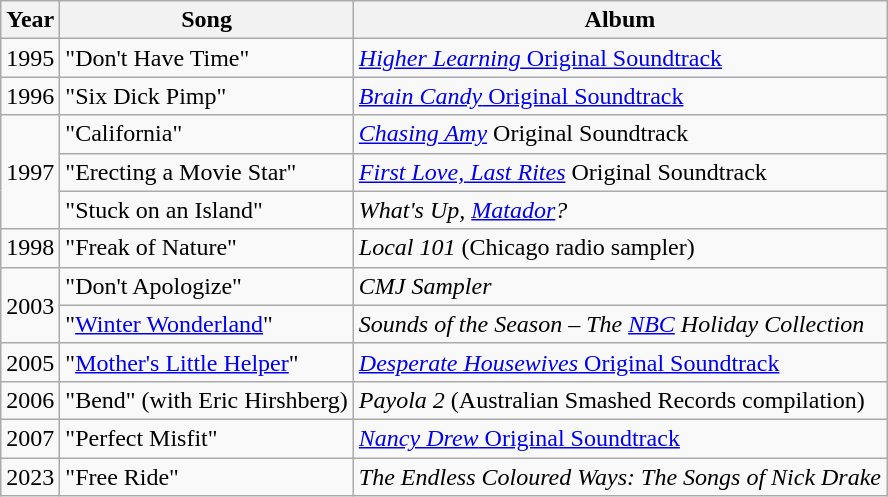<table class="wikitable">
<tr>
<th style="text-align:center;">Year</th>
<th style="text-align:center;">Song</th>
<th style="text-align:center;">Album</th>
</tr>
<tr>
<td style="text-align:center;">1995</td>
<td>"Don't Have Time"</td>
<td><a href='#'><em>Higher Learning</em> Original Soundtrack</a></td>
</tr>
<tr>
<td style="text-align:center;">1996</td>
<td>"Six Dick Pimp"</td>
<td><a href='#'><em>Brain Candy</em> Original Soundtrack</a></td>
</tr>
<tr>
<td style="text-align:center;" rowspan="3">1997</td>
<td>"California"</td>
<td><em><a href='#'>Chasing Amy</a></em> Original Soundtrack</td>
</tr>
<tr>
<td>"Erecting a Movie Star"</td>
<td><em><a href='#'>First Love, Last Rites</a></em> Original Soundtrack</td>
</tr>
<tr>
<td>"Stuck on an Island"</td>
<td><em>What's Up, <a href='#'>Matador</a>?</em></td>
</tr>
<tr>
<td style="text-align:center;">1998</td>
<td>"Freak of Nature"</td>
<td><em>Local 101</em> (Chicago radio sampler)</td>
</tr>
<tr>
<td style="text-align:center;" rowspan="2">2003</td>
<td>"Don't Apologize"</td>
<td><em>CMJ Sampler</em></td>
</tr>
<tr>
<td>"<a href='#'>Winter Wonderland</a>"</td>
<td><em>Sounds of the Season – The <a href='#'>NBC</a> Holiday Collection</em></td>
</tr>
<tr>
<td style="text-align:center;">2005</td>
<td>"<a href='#'>Mother's Little Helper</a>"</td>
<td><a href='#'><em>Desperate Housewives</em> Original Soundtrack</a></td>
</tr>
<tr>
<td style="text-align:center;">2006</td>
<td>"Bend" (with Eric Hirshberg)</td>
<td><em>Payola 2</em> (Australian Smashed Records compilation)</td>
</tr>
<tr>
<td style="text-align:center;">2007</td>
<td>"Perfect Misfit"</td>
<td><a href='#'><em>Nancy Drew</em> Original Soundtrack</a></td>
</tr>
<tr>
<td style="text-align:center;">2023</td>
<td>"Free Ride"</td>
<td><em>The Endless Coloured Ways: The Songs of Nick Drake</em></td>
</tr>
</table>
